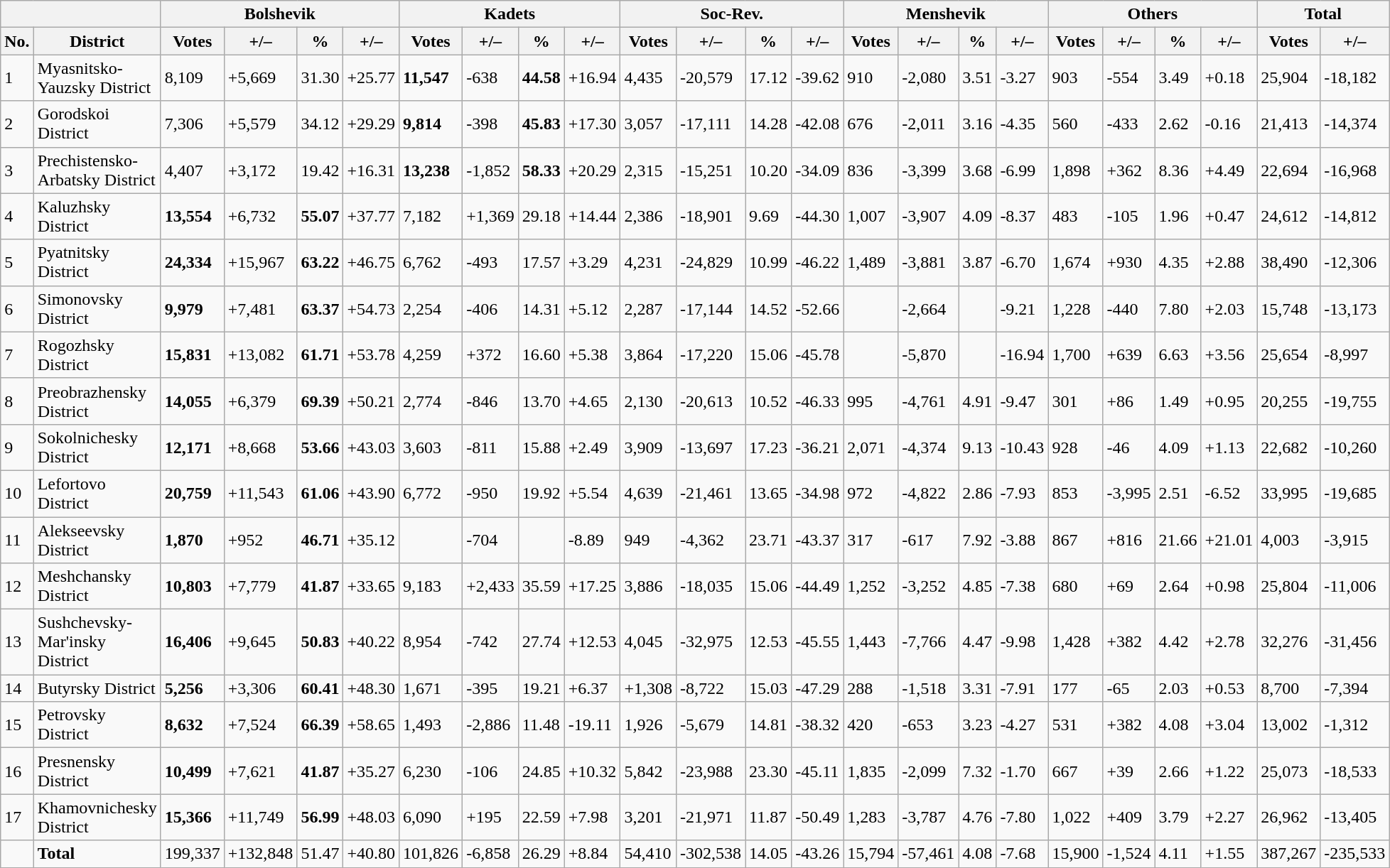<table class="wikitable sortable">
<tr>
<th colspan=2></th>
<th colspan=4>Bolshevik</th>
<th colspan=4>Kadets</th>
<th colspan=4>Soc-Rev.</th>
<th colspan=4>Menshevik</th>
<th colspan=4>Others</th>
<th colspan=2>Total</th>
</tr>
<tr>
<th>No.</th>
<th>District</th>
<th>Votes</th>
<th>+/–</th>
<th>%</th>
<th>+/–</th>
<th>Votes</th>
<th>+/–</th>
<th>%</th>
<th>+/–</th>
<th>Votes</th>
<th>+/–</th>
<th>%</th>
<th>+/–</th>
<th>Votes</th>
<th>+/–</th>
<th>%</th>
<th>+/–</th>
<th>Votes</th>
<th>+/–</th>
<th>%</th>
<th>+/–</th>
<th>Votes</th>
<th>+/–</th>
</tr>
<tr>
<td>1</td>
<td>Myasnitsko-Yauzsky District</td>
<td>8,109</td>
<td>+5,669</td>
<td>31.30</td>
<td>+25.77</td>
<td><strong>11,547</strong></td>
<td>-638</td>
<td><strong>44.58</strong></td>
<td>+16.94</td>
<td>4,435</td>
<td>-20,579</td>
<td>17.12</td>
<td>-39.62</td>
<td>910</td>
<td>-2,080</td>
<td>3.51</td>
<td>-3.27</td>
<td>903</td>
<td>-554</td>
<td>3.49</td>
<td>+0.18</td>
<td>25,904</td>
<td>-18,182</td>
</tr>
<tr>
<td>2</td>
<td>Gorodskoi District</td>
<td>7,306</td>
<td>+5,579</td>
<td>34.12</td>
<td>+29.29</td>
<td><strong>9,814</strong></td>
<td>-398</td>
<td><strong>45.83</strong></td>
<td>+17.30</td>
<td>3,057</td>
<td>-17,111</td>
<td>14.28</td>
<td>-42.08</td>
<td>676</td>
<td>-2,011</td>
<td>3.16</td>
<td>-4.35</td>
<td>560</td>
<td>-433</td>
<td>2.62</td>
<td>-0.16</td>
<td>21,413</td>
<td>-14,374</td>
</tr>
<tr>
<td>3</td>
<td>Prechistensko-Arbatsky District</td>
<td>4,407</td>
<td>+3,172</td>
<td>19.42</td>
<td>+16.31</td>
<td><strong>13,238</strong></td>
<td>-1,852</td>
<td><strong>58.33</strong></td>
<td>+20.29</td>
<td>2,315</td>
<td>-15,251</td>
<td>10.20</td>
<td>-34.09</td>
<td>836</td>
<td>-3,399</td>
<td>3.68</td>
<td>-6.99</td>
<td>1,898</td>
<td>+362</td>
<td>8.36</td>
<td>+4.49</td>
<td>22,694</td>
<td>-16,968</td>
</tr>
<tr>
<td>4</td>
<td>Kaluzhsky District</td>
<td><strong>13,554</strong></td>
<td>+6,732</td>
<td><strong>55.07</strong></td>
<td>+37.77</td>
<td>7,182</td>
<td>+1,369</td>
<td>29.18</td>
<td>+14.44</td>
<td>2,386</td>
<td>-18,901</td>
<td>9.69</td>
<td>-44.30</td>
<td>1,007</td>
<td>-3,907</td>
<td>4.09</td>
<td>-8.37</td>
<td>483</td>
<td>-105</td>
<td>1.96</td>
<td>+0.47</td>
<td>24,612</td>
<td>-14,812</td>
</tr>
<tr>
<td>5</td>
<td>Pyatnitsky District</td>
<td><strong>24,334</strong></td>
<td>+15,967</td>
<td><strong>63.22</strong></td>
<td>+46.75</td>
<td>6,762</td>
<td>-493</td>
<td>17.57</td>
<td>+3.29</td>
<td>4,231</td>
<td>-24,829</td>
<td>10.99</td>
<td>-46.22</td>
<td>1,489</td>
<td>-3,881</td>
<td>3.87</td>
<td>-6.70</td>
<td>1,674</td>
<td>+930</td>
<td>4.35</td>
<td>+2.88</td>
<td>38,490</td>
<td>-12,306</td>
</tr>
<tr>
<td>6</td>
<td>Simonovsky District</td>
<td><strong>9,979</strong></td>
<td>+7,481</td>
<td><strong>63.37</strong></td>
<td>+54.73</td>
<td>2,254</td>
<td>-406</td>
<td>14.31</td>
<td>+5.12</td>
<td>2,287</td>
<td>-17,144</td>
<td>14.52</td>
<td>-52.66</td>
<td></td>
<td>-2,664</td>
<td></td>
<td>-9.21</td>
<td>1,228</td>
<td>-440</td>
<td>7.80</td>
<td>+2.03</td>
<td>15,748</td>
<td>-13,173</td>
</tr>
<tr>
<td>7</td>
<td>Rogozhsky District</td>
<td><strong>15,831</strong></td>
<td>+13,082</td>
<td><strong>61.71</strong></td>
<td>+53.78</td>
<td>4,259</td>
<td>+372</td>
<td>16.60</td>
<td>+5.38</td>
<td>3,864</td>
<td>-17,220</td>
<td>15.06</td>
<td>-45.78</td>
<td></td>
<td>-5,870</td>
<td></td>
<td>-16.94</td>
<td>1,700</td>
<td>+639</td>
<td>6.63</td>
<td>+3.56</td>
<td>25,654</td>
<td>-8,997</td>
</tr>
<tr>
<td>8</td>
<td>Preobrazhensky District</td>
<td><strong>14,055</strong></td>
<td>+6,379</td>
<td><strong>69.39</strong></td>
<td>+50.21</td>
<td>2,774</td>
<td>-846</td>
<td>13.70</td>
<td>+4.65</td>
<td>2,130</td>
<td>-20,613</td>
<td>10.52</td>
<td>-46.33</td>
<td>995</td>
<td>-4,761</td>
<td>4.91</td>
<td>-9.47</td>
<td>301</td>
<td>+86</td>
<td>1.49</td>
<td>+0.95</td>
<td>20,255</td>
<td>-19,755</td>
</tr>
<tr>
<td>9</td>
<td>Sokolnichesky District</td>
<td><strong>12,171</strong></td>
<td>+8,668</td>
<td><strong>53.66</strong></td>
<td>+43.03</td>
<td>3,603</td>
<td>-811</td>
<td>15.88</td>
<td>+2.49</td>
<td>3,909</td>
<td>-13,697</td>
<td>17.23</td>
<td>-36.21</td>
<td>2,071</td>
<td>-4,374</td>
<td>9.13</td>
<td>-10.43</td>
<td>928</td>
<td>-46</td>
<td>4.09</td>
<td>+1.13</td>
<td>22,682</td>
<td>-10,260</td>
</tr>
<tr>
<td>10</td>
<td>Lefortovo District</td>
<td><strong>20,759</strong></td>
<td>+11,543</td>
<td><strong>61.06</strong></td>
<td>+43.90</td>
<td>6,772</td>
<td>-950</td>
<td>19.92</td>
<td>+5.54</td>
<td>4,639</td>
<td>-21,461</td>
<td>13.65</td>
<td>-34.98</td>
<td>972</td>
<td>-4,822</td>
<td>2.86</td>
<td>-7.93</td>
<td>853</td>
<td>-3,995</td>
<td>2.51</td>
<td>-6.52</td>
<td>33,995</td>
<td>-19,685</td>
</tr>
<tr>
<td>11</td>
<td>Alekseevsky District</td>
<td><strong>1,870</strong></td>
<td>+952</td>
<td><strong>46.71</strong></td>
<td>+35.12</td>
<td></td>
<td>-704</td>
<td></td>
<td>-8.89</td>
<td>949</td>
<td>-4,362</td>
<td>23.71</td>
<td>-43.37</td>
<td>317</td>
<td>-617</td>
<td>7.92</td>
<td>-3.88</td>
<td>867</td>
<td>+816</td>
<td>21.66</td>
<td>+21.01</td>
<td>4,003</td>
<td>-3,915</td>
</tr>
<tr>
<td>12</td>
<td>Meshchansky District</td>
<td><strong>10,803</strong></td>
<td>+7,779</td>
<td><strong>41.87</strong></td>
<td>+33.65</td>
<td>9,183</td>
<td>+2,433</td>
<td>35.59</td>
<td>+17.25</td>
<td>3,886</td>
<td>-18,035</td>
<td>15.06</td>
<td>-44.49</td>
<td>1,252</td>
<td>-3,252</td>
<td>4.85</td>
<td>-7.38</td>
<td>680</td>
<td>+69</td>
<td>2.64</td>
<td>+0.98</td>
<td>25,804</td>
<td>-11,006</td>
</tr>
<tr>
<td>13</td>
<td>Sushchevsky-Mar'insky District</td>
<td><strong>16,406</strong></td>
<td>+9,645</td>
<td><strong>50.83</strong></td>
<td>+40.22</td>
<td>8,954</td>
<td>-742</td>
<td>27.74</td>
<td>+12.53</td>
<td>4,045</td>
<td>-32,975</td>
<td>12.53</td>
<td>-45.55</td>
<td>1,443</td>
<td>-7,766</td>
<td>4.47</td>
<td>-9.98</td>
<td>1,428</td>
<td>+382</td>
<td>4.42</td>
<td>+2.78</td>
<td>32,276</td>
<td>-31,456</td>
</tr>
<tr>
<td>14</td>
<td>Butyrsky District</td>
<td><strong>5,256</strong></td>
<td>+3,306</td>
<td><strong>60.41</strong></td>
<td>+48.30</td>
<td>1,671</td>
<td>-395</td>
<td>19.21</td>
<td>+6.37</td>
<td>+1,308</td>
<td>-8,722</td>
<td>15.03</td>
<td>-47.29</td>
<td>288</td>
<td>-1,518</td>
<td>3.31</td>
<td>-7.91</td>
<td>177</td>
<td>-65</td>
<td>2.03</td>
<td>+0.53</td>
<td>8,700</td>
<td>-7,394</td>
</tr>
<tr>
<td>15</td>
<td>Petrovsky District</td>
<td><strong>8,632</strong></td>
<td>+7,524</td>
<td><strong>66.39</strong></td>
<td>+58.65</td>
<td>1,493</td>
<td>-2,886</td>
<td>11.48</td>
<td>-19.11</td>
<td>1,926</td>
<td>-5,679</td>
<td>14.81</td>
<td>-38.32</td>
<td>420</td>
<td>-653</td>
<td>3.23</td>
<td>-4.27</td>
<td>531</td>
<td>+382</td>
<td>4.08</td>
<td>+3.04</td>
<td>13,002</td>
<td>-1,312</td>
</tr>
<tr>
<td>16</td>
<td>Presnensky District</td>
<td><strong>10,499</strong></td>
<td>+7,621</td>
<td><strong>41.87</strong></td>
<td>+35.27</td>
<td>6,230</td>
<td>-106</td>
<td>24.85</td>
<td>+10.32</td>
<td>5,842</td>
<td>-23,988</td>
<td>23.30</td>
<td>-45.11</td>
<td>1,835</td>
<td>-2,099</td>
<td>7.32</td>
<td>-1.70</td>
<td>667</td>
<td>+39</td>
<td>2.66</td>
<td>+1.22</td>
<td>25,073</td>
<td>-18,533</td>
</tr>
<tr>
<td>17</td>
<td>Khamovnichesky District</td>
<td><strong>15,366</strong></td>
<td>+11,749</td>
<td><strong>56.99</strong></td>
<td>+48.03</td>
<td>6,090</td>
<td>+195</td>
<td>22.59</td>
<td>+7.98</td>
<td>3,201</td>
<td>-21,971</td>
<td>11.87</td>
<td>-50.49</td>
<td>1,283</td>
<td>-3,787</td>
<td>4.76</td>
<td>-7.80</td>
<td>1,022</td>
<td>+409</td>
<td>3.79</td>
<td>+2.27</td>
<td>26,962</td>
<td>-13,405</td>
</tr>
<tr class=sortbottom>
<td></td>
<td><strong>Total</strong></td>
<td>199,337</td>
<td>+132,848</td>
<td>51.47</td>
<td>+40.80</td>
<td>101,826</td>
<td>-6,858</td>
<td>26.29</td>
<td>+8.84</td>
<td>54,410</td>
<td>-302,538</td>
<td>14.05</td>
<td>-43.26</td>
<td>15,794</td>
<td>-57,461</td>
<td>4.08</td>
<td>-7.68</td>
<td>15,900</td>
<td>-1,524</td>
<td>4.11</td>
<td>+1.55</td>
<td>387,267</td>
<td>-235,533</td>
</tr>
</table>
